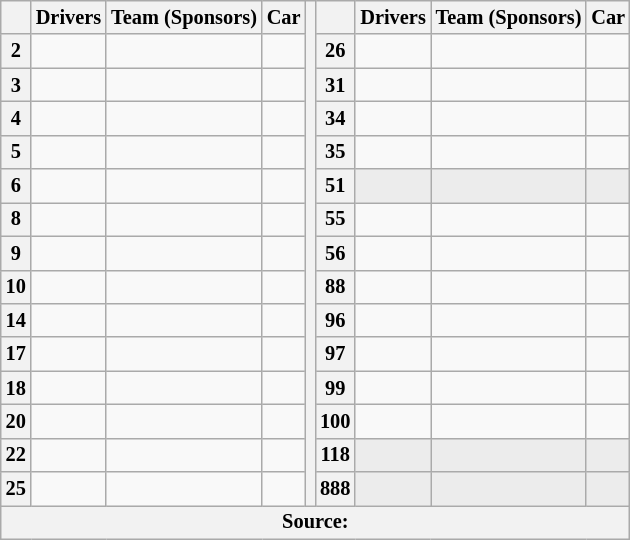<table class="wikitable" style="font-size: 85%;">
<tr>
<th></th>
<th>Drivers</th>
<th>Team (Sponsors)</th>
<th>Car</th>
<th rowspan="15"></th>
<th></th>
<th>Drivers</th>
<th>Team (Sponsors)</th>
<th>Car</th>
</tr>
<tr>
<th>2</th>
<td><br></td>
<td><br></td>
<td></td>
<th>26</th>
<td><br></td>
<td><br></td>
<td></td>
</tr>
<tr>
<th>3</th>
<td><br></td>
<td><br></td>
<td></td>
<th>31</th>
<td><br></td>
<td><br></td>
<td></td>
</tr>
<tr>
<th>4</th>
<td><br></td>
<td><br></td>
<td></td>
<th>34</th>
<td><br></td>
<td><br></td>
<td></td>
</tr>
<tr>
<th>5</th>
<td><br></td>
<td><br></td>
<td></td>
<th>35</th>
<td><br></td>
<td><br></td>
<td></td>
</tr>
<tr>
<th>6</th>
<td><br></td>
<td><br></td>
<td></td>
<th>51</th>
<td style="background:#ececec;"><br></td>
<td style="background:#ececec;"><br></td>
<td style="background:#ececec;"></td>
</tr>
<tr>
<th>8</th>
<td><br></td>
<td><br></td>
<td></td>
<th>55</th>
<td><br></td>
<td><br></td>
<td></td>
</tr>
<tr>
<th>9</th>
<td><br></td>
<td><br></td>
<td></td>
<th>56</th>
<td><br></td>
<td><br></td>
<td></td>
</tr>
<tr>
<th>10</th>
<td><br></td>
<td><br></td>
<td></td>
<th>88</th>
<td><br></td>
<td><br></td>
<td></td>
</tr>
<tr>
<th>14</th>
<td><br></td>
<td><br></td>
<td></td>
<th>96</th>
<td><br></td>
<td><br></td>
<td></td>
</tr>
<tr>
<th>17</th>
<td><br></td>
<td><br></td>
<td></td>
<th>97</th>
<td><br></td>
<td><br></td>
<td></td>
</tr>
<tr>
<th>18</th>
<td><br></td>
<td><br></td>
<td></td>
<th>99</th>
<td><br></td>
<td><br></td>
<td></td>
</tr>
<tr>
<th>20</th>
<td><br></td>
<td><br></td>
<td></td>
<th>100</th>
<td><br></td>
<td><br></td>
<td></td>
</tr>
<tr>
<th>22</th>
<td><br></td>
<td><br></td>
<td></td>
<th>118</th>
<td style="background:#ececec;"><br></td>
<td style="background:#ececec;"><br></td>
<td style="background:#ececec;"></td>
</tr>
<tr>
<th>25</th>
<td><br></td>
<td><br></td>
<td></td>
<th>888</th>
<td style="background:#ececec;"><br></td>
<td style="background:#ececec;"><br></td>
<td style="background:#ececec;"></td>
</tr>
<tr>
<th colspan="9">Source:</th>
</tr>
</table>
